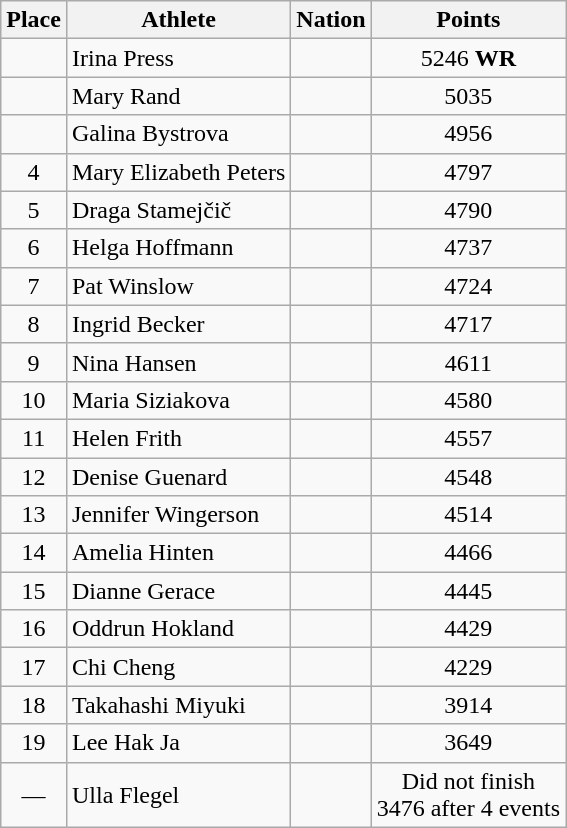<table class=wikitable>
<tr>
<th>Place</th>
<th>Athlete</th>
<th>Nation</th>
<th>Points</th>
</tr>
<tr align=center>
<td></td>
<td align=left>Irina Press</td>
<td align=left></td>
<td>5246 <strong>WR</strong></td>
</tr>
<tr align=center>
<td></td>
<td align=left>Mary Rand</td>
<td align=left></td>
<td>5035</td>
</tr>
<tr align=center>
<td></td>
<td align=left>Galina Bystrova</td>
<td align=left></td>
<td>4956</td>
</tr>
<tr align=center>
<td>4</td>
<td align=left>Mary Elizabeth Peters</td>
<td align=left></td>
<td>4797</td>
</tr>
<tr align=center>
<td>5</td>
<td align=left>Draga Stamejčič</td>
<td align=left></td>
<td>4790</td>
</tr>
<tr align=center>
<td>6</td>
<td align=left>Helga Hoffmann</td>
<td align=left></td>
<td>4737</td>
</tr>
<tr align=center>
<td>7</td>
<td align=left>Pat Winslow</td>
<td align=left></td>
<td>4724</td>
</tr>
<tr align=center>
<td>8</td>
<td align=left>Ingrid Becker</td>
<td align=left></td>
<td>4717</td>
</tr>
<tr align=center>
<td>9</td>
<td align=left>Nina Hansen</td>
<td align=left></td>
<td>4611</td>
</tr>
<tr align=center>
<td>10</td>
<td align=left>Maria Siziakova</td>
<td align=left></td>
<td>4580</td>
</tr>
<tr align=center>
<td>11</td>
<td align=left>Helen Frith</td>
<td align=left></td>
<td>4557</td>
</tr>
<tr align=center>
<td>12</td>
<td align=left>Denise Guenard</td>
<td align=left></td>
<td>4548</td>
</tr>
<tr align=center>
<td>13</td>
<td align=left>Jennifer Wingerson</td>
<td align=left></td>
<td>4514</td>
</tr>
<tr align=center>
<td>14</td>
<td align=left>Amelia Hinten</td>
<td align=left></td>
<td>4466</td>
</tr>
<tr align=center>
<td>15</td>
<td align=left>Dianne Gerace</td>
<td align=left></td>
<td>4445</td>
</tr>
<tr align=center>
<td>16</td>
<td align=left>Oddrun Hokland</td>
<td align=left></td>
<td>4429</td>
</tr>
<tr align=center>
<td>17</td>
<td align=left>Chi Cheng</td>
<td align=left></td>
<td>4229</td>
</tr>
<tr align=center>
<td>18</td>
<td align=left>Takahashi Miyuki</td>
<td align=left></td>
<td>3914</td>
</tr>
<tr align=center>
<td>19</td>
<td align=left>Lee Hak Ja</td>
<td align=left></td>
<td>3649</td>
</tr>
<tr align=center>
<td>—</td>
<td align=left>Ulla Flegel</td>
<td align=left></td>
<td>Did not finish <br> 3476 after 4 events</td>
</tr>
</table>
